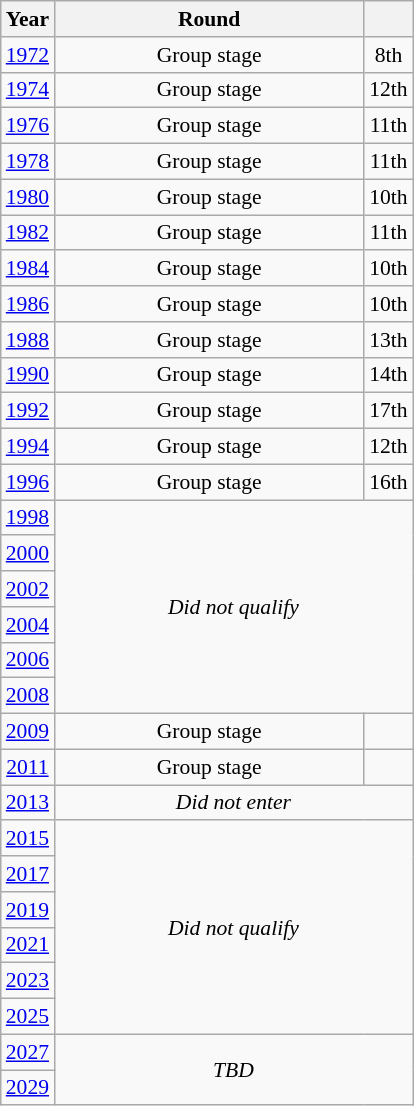<table class="wikitable" style="text-align: center; font-size:90%">
<tr>
<th>Year</th>
<th style="width:200px">Round</th>
<th></th>
</tr>
<tr>
<td><a href='#'>1972</a></td>
<td>Group stage</td>
<td>8th</td>
</tr>
<tr>
<td><a href='#'>1974</a></td>
<td>Group stage</td>
<td>12th</td>
</tr>
<tr>
<td><a href='#'>1976</a></td>
<td>Group stage</td>
<td>11th</td>
</tr>
<tr>
<td><a href='#'>1978</a></td>
<td>Group stage</td>
<td>11th</td>
</tr>
<tr>
<td><a href='#'>1980</a></td>
<td>Group stage</td>
<td>10th</td>
</tr>
<tr>
<td><a href='#'>1982</a></td>
<td>Group stage</td>
<td>11th</td>
</tr>
<tr>
<td><a href='#'>1984</a></td>
<td>Group stage</td>
<td>10th</td>
</tr>
<tr>
<td><a href='#'>1986</a></td>
<td>Group stage</td>
<td>10th</td>
</tr>
<tr>
<td><a href='#'>1988</a></td>
<td>Group stage</td>
<td>13th</td>
</tr>
<tr>
<td><a href='#'>1990</a></td>
<td>Group stage</td>
<td>14th</td>
</tr>
<tr>
<td><a href='#'>1992</a></td>
<td>Group stage</td>
<td>17th</td>
</tr>
<tr>
<td><a href='#'>1994</a></td>
<td>Group stage</td>
<td>12th</td>
</tr>
<tr>
<td><a href='#'>1996</a></td>
<td>Group stage</td>
<td>16th</td>
</tr>
<tr>
<td><a href='#'>1998</a></td>
<td colspan="2" rowspan="6"><em>Did not qualify</em></td>
</tr>
<tr>
<td><a href='#'>2000</a></td>
</tr>
<tr>
<td><a href='#'>2002</a></td>
</tr>
<tr>
<td><a href='#'>2004</a></td>
</tr>
<tr>
<td><a href='#'>2006</a></td>
</tr>
<tr>
<td><a href='#'>2008</a></td>
</tr>
<tr>
<td><a href='#'>2009</a></td>
<td>Group stage</td>
<td></td>
</tr>
<tr>
<td><a href='#'>2011</a></td>
<td>Group stage</td>
<td></td>
</tr>
<tr>
<td><a href='#'>2013</a></td>
<td colspan="2"><em>Did not enter</em></td>
</tr>
<tr>
<td><a href='#'>2015</a></td>
<td colspan="2" rowspan="6"><em>Did not qualify</em></td>
</tr>
<tr>
<td><a href='#'>2017</a></td>
</tr>
<tr>
<td><a href='#'>2019</a></td>
</tr>
<tr>
<td><a href='#'>2021</a></td>
</tr>
<tr>
<td><a href='#'>2023</a></td>
</tr>
<tr>
<td><a href='#'>2025</a></td>
</tr>
<tr>
<td><a href='#'>2027</a></td>
<td colspan="2" rowspan="2"><em>TBD</em></td>
</tr>
<tr>
<td><a href='#'>2029</a></td>
</tr>
</table>
